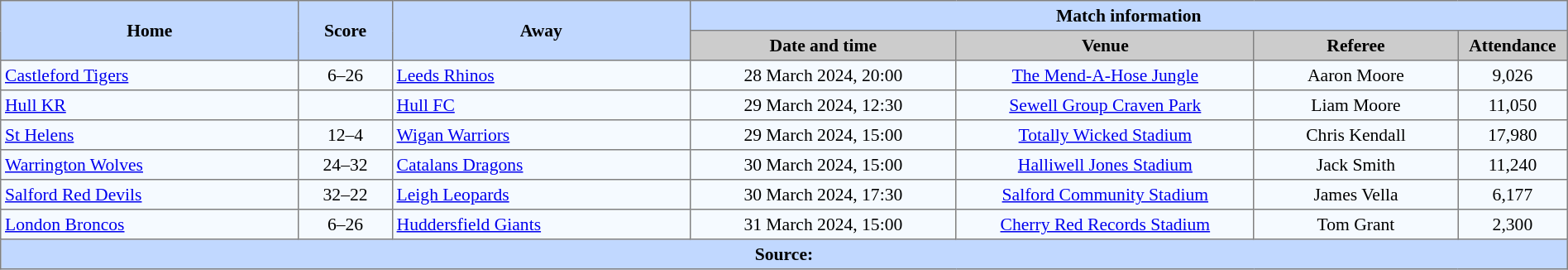<table border=1 style="border-collapse:collapse; font-size:90%; text-align:center;" cellpadding=3 cellspacing=0 width=100%>
<tr style="background:#C1D8ff;">
<th scope="col" rowspan=2 width=19%>Home</th>
<th scope="col" rowspan=2 width=6%>Score</th>
<th scope="col" rowspan=2 width=19%>Away</th>
<th colspan=4>Match information</th>
</tr>
<tr style="background:#CCCCCC;">
<th scope="col" width=17%>Date and time</th>
<th scope="col" width=19%>Venue</th>
<th scope="col" width=13%>Referee</th>
<th scope="col" width=7%>Attendance</th>
</tr>
<tr style="background:#F5FAFF;">
<td style="text-align:left;"> <a href='#'>Castleford Tigers</a></td>
<td>6–26</td>
<td style="text-align:left;"> <a href='#'>Leeds Rhinos</a></td>
<td>28 March 2024, 20:00</td>
<td><a href='#'>The Mend-A-Hose Jungle</a></td>
<td>Aaron Moore</td>
<td>9,026</td>
</tr>
<tr style="background:#F5FAFF;">
<td style="text-align:left;"> <a href='#'>Hull KR</a></td>
<td></td>
<td style="text-align:left;"> <a href='#'>Hull FC</a></td>
<td>29 March 2024, 12:30</td>
<td><a href='#'>Sewell Group Craven Park</a></td>
<td>Liam Moore</td>
<td>11,050</td>
</tr>
<tr style="background:#F5FAFF;">
<td style="text-align:left;"> <a href='#'>St Helens</a></td>
<td>12–4</td>
<td style="text-align:left;"> <a href='#'>Wigan Warriors</a></td>
<td>29 March 2024, 15:00</td>
<td><a href='#'>Totally Wicked Stadium</a></td>
<td>Chris Kendall</td>
<td>17,980</td>
</tr>
<tr style="background:#F5FAFF;">
<td style="text-align:left;"> <a href='#'>Warrington Wolves</a></td>
<td>24–32</td>
<td style="text-align:left;"> <a href='#'>Catalans Dragons</a></td>
<td>30 March 2024, 15:00</td>
<td><a href='#'>Halliwell Jones Stadium</a></td>
<td>Jack Smith</td>
<td>11,240</td>
</tr>
<tr style="background:#F5FAFF;">
<td style="text-align:left;"> <a href='#'>Salford Red Devils</a></td>
<td>32–22</td>
<td style="text-align:left;"> <a href='#'>Leigh Leopards</a></td>
<td>30 March 2024, 17:30</td>
<td><a href='#'>Salford Community Stadium</a></td>
<td>James Vella</td>
<td>6,177</td>
</tr>
<tr style="background:#F5FAFF;">
<td style="text-align:left;"> <a href='#'>London Broncos</a></td>
<td>6–26</td>
<td style="text-align:left;"> <a href='#'>Huddersfield Giants</a></td>
<td>31 March 2024, 15:00</td>
<td><a href='#'>Cherry Red Records Stadium</a></td>
<td>Tom Grant</td>
<td>2,300</td>
</tr>
<tr style="background:#c1d8ff;">
<th colspan=7>Source:</th>
</tr>
</table>
